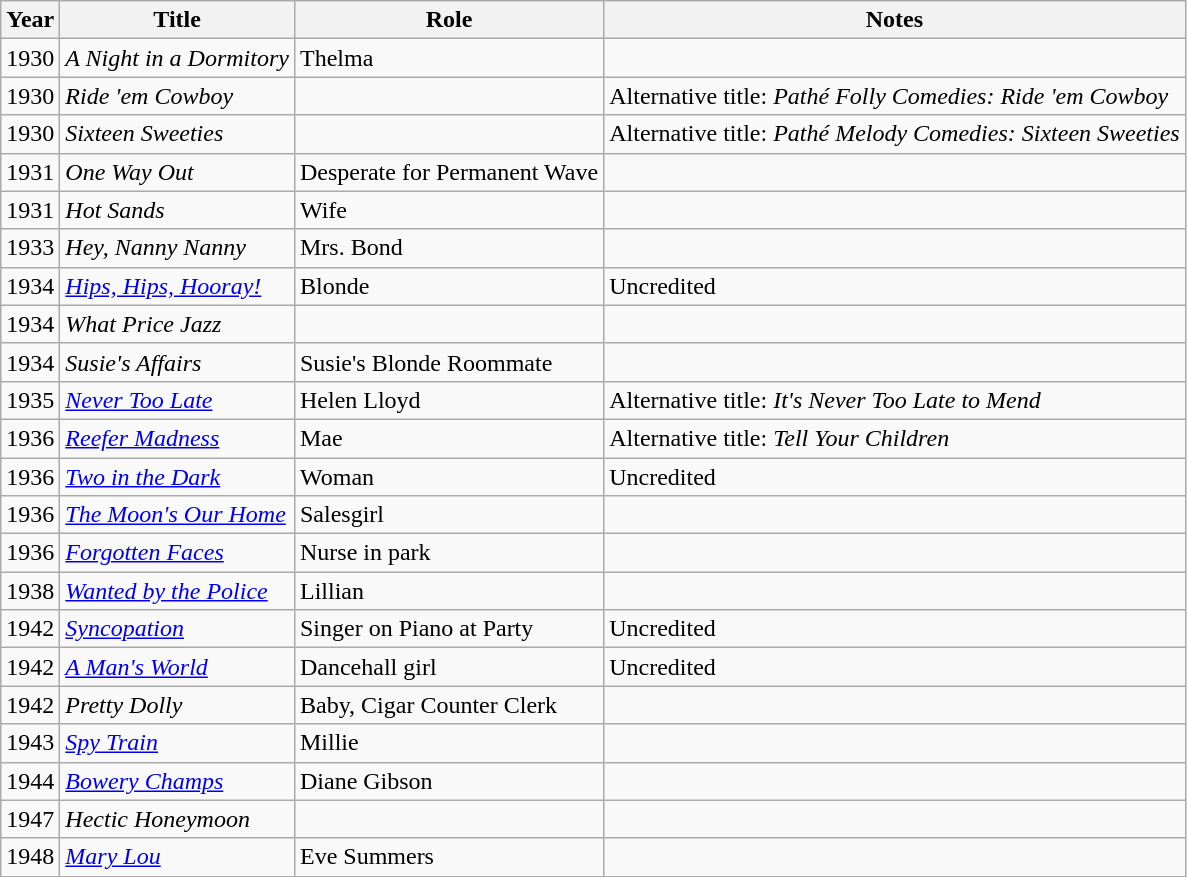<table class="wikitable sortable">
<tr>
<th>Year</th>
<th>Title</th>
<th>Role</th>
<th class="unsortable">Notes</th>
</tr>
<tr>
<td>1930</td>
<td><em>A Night in a Dormitory</em></td>
<td>Thelma</td>
<td></td>
</tr>
<tr>
<td>1930</td>
<td><em>Ride 'em Cowboy</em></td>
<td></td>
<td>Alternative title: <em>Pathé Folly Comedies: Ride 'em Cowboy</em></td>
</tr>
<tr>
<td>1930</td>
<td><em>Sixteen Sweeties</em></td>
<td></td>
<td>Alternative title: <em>Pathé Melody Comedies: Sixteen Sweeties</em></td>
</tr>
<tr>
<td>1931</td>
<td><em>One Way Out</em></td>
<td>Desperate for Permanent Wave</td>
<td></td>
</tr>
<tr>
<td>1931</td>
<td><em>Hot Sands</em></td>
<td>Wife</td>
<td></td>
</tr>
<tr>
<td>1933</td>
<td><em>Hey, Nanny Nanny</em></td>
<td>Mrs. Bond</td>
<td></td>
</tr>
<tr>
<td>1934</td>
<td><em><a href='#'>Hips, Hips, Hooray!</a></em></td>
<td>Blonde</td>
<td>Uncredited</td>
</tr>
<tr>
<td>1934</td>
<td><em>What Price Jazz</em></td>
<td></td>
<td></td>
</tr>
<tr>
<td>1934</td>
<td><em>Susie's Affairs</em></td>
<td>Susie's Blonde Roommate</td>
<td></td>
</tr>
<tr>
<td>1935</td>
<td><em><a href='#'>Never Too Late</a></em></td>
<td>Helen Lloyd</td>
<td>Alternative title: <em>It's Never Too Late to Mend</em></td>
</tr>
<tr>
<td>1936</td>
<td><em><a href='#'>Reefer Madness</a></em></td>
<td>Mae</td>
<td>Alternative title: <em>Tell Your Children</em></td>
</tr>
<tr>
<td>1936</td>
<td><em><a href='#'>Two in the Dark</a></em></td>
<td>Woman</td>
<td>Uncredited</td>
</tr>
<tr>
<td>1936</td>
<td><em><a href='#'>The Moon's Our Home</a></em></td>
<td>Salesgirl</td>
<td></td>
</tr>
<tr>
<td>1936</td>
<td><em><a href='#'>Forgotten Faces</a></em></td>
<td>Nurse in park</td>
<td></td>
</tr>
<tr>
<td>1938</td>
<td><em><a href='#'>Wanted by the Police</a></em></td>
<td>Lillian</td>
<td></td>
</tr>
<tr>
<td>1942</td>
<td><em><a href='#'>Syncopation</a></em></td>
<td>Singer on Piano at Party</td>
<td>Uncredited</td>
</tr>
<tr>
<td>1942</td>
<td><em><a href='#'>A Man's World</a></em></td>
<td>Dancehall girl</td>
<td>Uncredited</td>
</tr>
<tr>
<td>1942</td>
<td><em>Pretty Dolly</em></td>
<td>Baby, Cigar Counter Clerk</td>
<td></td>
</tr>
<tr>
<td>1943</td>
<td><em><a href='#'>Spy Train</a></em></td>
<td>Millie</td>
<td></td>
</tr>
<tr>
<td>1944</td>
<td><em><a href='#'>Bowery Champs</a></em></td>
<td>Diane Gibson</td>
<td></td>
</tr>
<tr>
<td>1947</td>
<td><em>Hectic Honeymoon</em></td>
<td></td>
<td></td>
</tr>
<tr>
<td>1948</td>
<td><em><a href='#'>Mary Lou</a></em></td>
<td>Eve Summers</td>
<td></td>
</tr>
<tr>
</tr>
</table>
